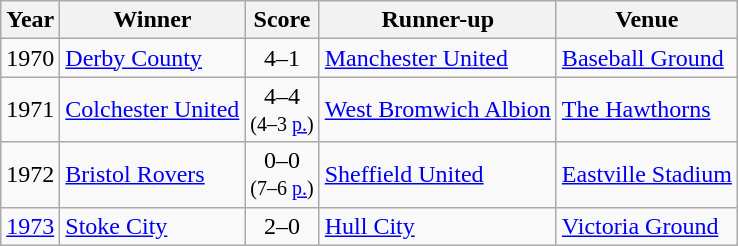<table class="wikitable">
<tr>
<th>Year</th>
<th>Winner</th>
<th>Score</th>
<th>Runner-up</th>
<th>Venue</th>
</tr>
<tr>
<td>1970</td>
<td><a href='#'>Derby County</a></td>
<td align="center">4–1</td>
<td><a href='#'>Manchester United</a></td>
<td><a href='#'>Baseball Ground</a></td>
</tr>
<tr>
<td>1971</td>
<td><a href='#'>Colchester United</a></td>
<td align="center">4–4<br><small>(4–3 <a href='#'>p.</a>)</small></td>
<td><a href='#'>West Bromwich Albion</a></td>
<td><a href='#'>The Hawthorns</a></td>
</tr>
<tr>
<td>1972</td>
<td><a href='#'>Bristol Rovers</a></td>
<td align="center">0–0<br><small>(7–6 <a href='#'>p.</a>)</small></td>
<td><a href='#'>Sheffield United</a></td>
<td><a href='#'>Eastville Stadium</a></td>
</tr>
<tr>
<td><a href='#'>1973</a></td>
<td><a href='#'>Stoke City</a></td>
<td align="center">2–0</td>
<td><a href='#'>Hull City</a></td>
<td><a href='#'>Victoria Ground</a></td>
</tr>
</table>
